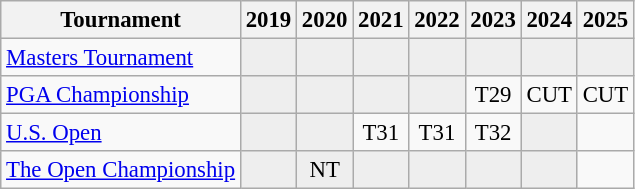<table class="wikitable" style="font-size:95%;text-align:center;">
<tr>
<th>Tournament</th>
<th>2019</th>
<th>2020</th>
<th>2021</th>
<th>2022</th>
<th>2023</th>
<th>2024</th>
<th>2025</th>
</tr>
<tr>
<td align=left><a href='#'>Masters Tournament</a></td>
<td style="background:#eeeeee;"></td>
<td style="background:#eeeeee;"></td>
<td style="background:#eeeeee;"></td>
<td style="background:#eeeeee;"></td>
<td style="background:#eeeeee;"></td>
<td style="background:#eeeeee;"></td>
<td style="background:#eeeeee;"></td>
</tr>
<tr>
<td align=left><a href='#'>PGA Championship</a></td>
<td style="background:#eeeeee;"></td>
<td style="background:#eeeeee;"></td>
<td style="background:#eeeeee;"></td>
<td style="background:#eeeeee;"></td>
<td>T29</td>
<td>CUT</td>
<td>CUT</td>
</tr>
<tr>
<td align=left><a href='#'>U.S. Open</a></td>
<td style="background:#eeeeee;"></td>
<td style="background:#eeeeee;"></td>
<td>T31</td>
<td>T31</td>
<td>T32</td>
<td style="background:#eeeeee;"></td>
<td></td>
</tr>
<tr>
<td align=left><a href='#'>The Open Championship</a></td>
<td style="background:#eeeeee;"></td>
<td style="background:#eeeeee;">NT</td>
<td style="background:#eeeeee;"></td>
<td style="background:#eeeeee;"></td>
<td style="background:#eeeeee;"></td>
<td style="background:#eeeeee;"></td>
<td></td>
</tr>
</table>
